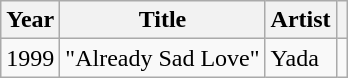<table class="wikitable sortable">
<tr>
<th>Year</th>
<th>Title</th>
<th>Artist</th>
<th class="unsortable"></th>
</tr>
<tr>
<td>1999</td>
<td>"Already Sad Love"</td>
<td>Yada</td>
<td></td>
</tr>
</table>
